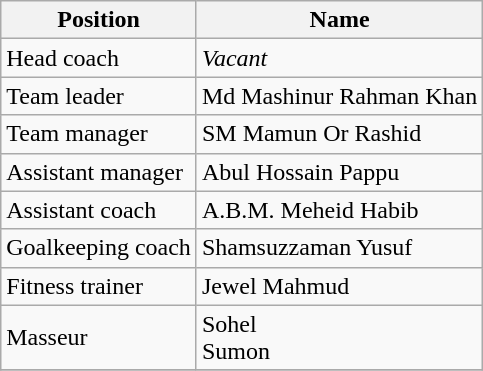<table class="wikitable" style="text-align:left">
<tr>
<th>Position</th>
<th>Name</th>
</tr>
<tr>
<td>Head coach</td>
<td><em>Vacant</em></td>
</tr>
<tr>
<td>Team leader</td>
<td> Md Mashinur Rahman Khan</td>
</tr>
<tr>
<td>Team manager</td>
<td> SM Mamun Or Rashid</td>
</tr>
<tr>
<td>Assistant manager</td>
<td> Abul Hossain Pappu</td>
</tr>
<tr>
<td>Assistant coach</td>
<td> A.B.M. Meheid Habib</td>
</tr>
<tr>
<td>Goalkeeping coach</td>
<td> Shamsuzzaman Yusuf</td>
</tr>
<tr>
<td>Fitness trainer</td>
<td> Jewel Mahmud</td>
</tr>
<tr>
<td>Masseur</td>
<td> Sohel<br> Sumon</td>
</tr>
<tr>
</tr>
</table>
